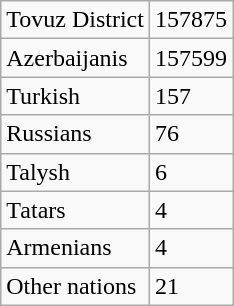<table class="wikitable">
<tr>
<td>Tovuz District</td>
<td>157875</td>
</tr>
<tr>
<td>Azerbaijanis</td>
<td>157599</td>
</tr>
<tr>
<td>Turkish</td>
<td>157</td>
</tr>
<tr>
<td>Russians</td>
<td>76</td>
</tr>
<tr>
<td>Talysh</td>
<td>6</td>
</tr>
<tr>
<td>Таtars</td>
<td>4</td>
</tr>
<tr>
<td>Armenians</td>
<td>4</td>
</tr>
<tr>
<td>Other nations</td>
<td>21</td>
</tr>
</table>
